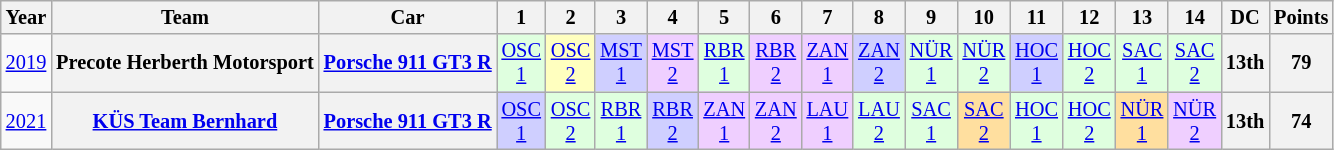<table class="wikitable" style="text-align:center; font-size:85%">
<tr>
<th>Year</th>
<th>Team</th>
<th>Car</th>
<th>1</th>
<th>2</th>
<th>3</th>
<th>4</th>
<th>5</th>
<th>6</th>
<th>7</th>
<th>8</th>
<th>9</th>
<th>10</th>
<th>11</th>
<th>12</th>
<th>13</th>
<th>14</th>
<th>DC</th>
<th>Points</th>
</tr>
<tr>
<td><a href='#'>2019</a></td>
<th>Precote Herberth Motorsport</th>
<th><a href='#'>Porsche 911 GT3 R</a></th>
<td style="background:#DFFFDF;"><a href='#'>OSC<br>1</a><br></td>
<td style="background:#FFFFBF;"><a href='#'>OSC<br>2</a><br></td>
<td style="background:#CFCFFF;"><a href='#'>MST<br>1</a><br></td>
<td style="background:#EFCFFF;"><a href='#'>MST<br>2</a><br></td>
<td style="background:#DFFFDF;"><a href='#'>RBR<br>1</a><br></td>
<td style="background:#EFCFFF;"><a href='#'>RBR<br>2</a><br></td>
<td style="background:#EFCFFF;"><a href='#'>ZAN<br>1</a><br></td>
<td style="background:#CFCFFF;"><a href='#'>ZAN<br>2</a><br></td>
<td style="background:#DFFFDF;"><a href='#'>NÜR<br>1</a><br></td>
<td style="background:#DFFFDF;"><a href='#'>NÜR<br>2</a><br></td>
<td style="background:#CFCFFF;"><a href='#'>HOC<br>1</a><br></td>
<td style="background:#DFFFDF;"><a href='#'>HOC<br>2</a><br></td>
<td style="background:#DFFFDF;"><a href='#'>SAC<br>1</a><br></td>
<td style="background:#DFFFDF;"><a href='#'>SAC<br>2</a><br></td>
<th>13th</th>
<th>79</th>
</tr>
<tr>
<td><a href='#'>2021</a></td>
<th><a href='#'>KÜS Team Bernhard</a></th>
<th><a href='#'>Porsche 911 GT3 R</a></th>
<td style="background:#CFCFFF;"><a href='#'>OSC<br>1</a><br></td>
<td style="background:#DFFFDF;"><a href='#'>OSC<br>2</a><br></td>
<td style="background:#DFFFDF;"><a href='#'>RBR<br>1</a><br></td>
<td style="background:#CFCFFF;"><a href='#'>RBR<br>2</a><br></td>
<td style="background:#EFCFFF;"><a href='#'>ZAN<br>1</a><br></td>
<td style="background:#EFCFFF;"><a href='#'>ZAN<br>2</a><br></td>
<td style="background:#EFCFFF;"><a href='#'>LAU<br>1</a><br></td>
<td style="background:#DFFFDF;"><a href='#'>LAU<br>2</a><br></td>
<td style="background:#DFFFDF;"><a href='#'>SAC<br>1</a><br></td>
<td style="background:#FFDF9F;"><a href='#'>SAC<br>2</a><br></td>
<td style="background:#DFFFDF;"><a href='#'>HOC<br>1</a><br></td>
<td style="background:#DFFFDF;"><a href='#'>HOC<br>2</a><br></td>
<td style="background:#FFDF9F;"><a href='#'>NÜR<br>1</a><br></td>
<td style="background:#EFCFFF;"><a href='#'>NÜR<br>2</a><br></td>
<th>13th</th>
<th>74</th>
</tr>
</table>
